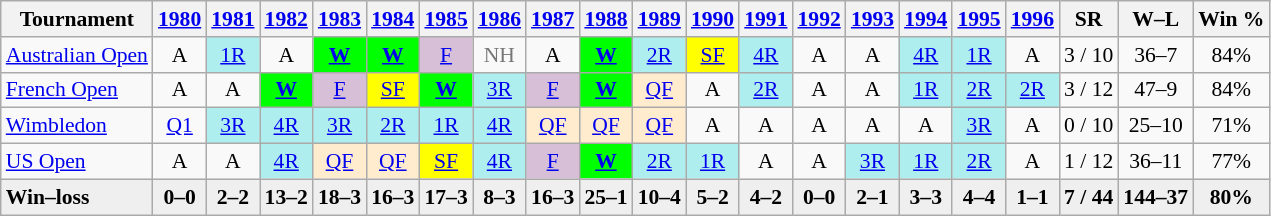<table class="wikitable nowrap" style=text-align:center;font-size:90%>
<tr>
<th>Tournament</th>
<th><a href='#'>1980</a></th>
<th><a href='#'>1981</a></th>
<th><a href='#'>1982</a></th>
<th><a href='#'>1983</a></th>
<th><a href='#'>1984</a></th>
<th><a href='#'>1985</a></th>
<th><a href='#'>1986</a></th>
<th><a href='#'>1987</a></th>
<th><a href='#'>1988</a></th>
<th><a href='#'>1989</a></th>
<th><a href='#'>1990</a></th>
<th><a href='#'>1991</a></th>
<th><a href='#'>1992</a></th>
<th><a href='#'>1993</a></th>
<th><a href='#'>1994</a></th>
<th><a href='#'>1995</a></th>
<th><a href='#'>1996</a></th>
<th>SR</th>
<th>W–L</th>
<th>Win %</th>
</tr>
<tr>
<td align=left><a href='#'>Australian Open</a></td>
<td>A</td>
<td bgcolor=afeeee><a href='#'>1R</a></td>
<td>A</td>
<td bgcolor=lime><strong><a href='#'>W</a></strong></td>
<td bgcolor=lime><strong><a href='#'>W</a></strong></td>
<td bgcolor=D8BFD8><a href='#'>F</a></td>
<td style=color:#767676>NH</td>
<td>A</td>
<td bgcolor=lime><strong><a href='#'>W</a></strong></td>
<td bgcolor=afeeee><a href='#'>2R</a></td>
<td bgcolor=yellow><a href='#'>SF</a></td>
<td bgcolor=afeeee><a href='#'>4R</a></td>
<td>A</td>
<td>A</td>
<td bgcolor=afeeee><a href='#'>4R</a></td>
<td bgcolor=afeeee><a href='#'>1R</a></td>
<td>A</td>
<td>3 / 10</td>
<td>36–7</td>
<td>84%</td>
</tr>
<tr>
<td align=left><a href='#'>French Open</a></td>
<td>A</td>
<td>A</td>
<td bgcolor=lime><strong><a href='#'>W</a></strong></td>
<td bgcolor=D8BFD8><a href='#'>F</a></td>
<td bgcolor=yellow><a href='#'>SF</a></td>
<td bgcolor=lime><strong><a href='#'>W</a></strong></td>
<td bgcolor=afeeee><a href='#'>3R</a></td>
<td bgcolor=D8BFD8><a href='#'>F</a></td>
<td bgcolor=lime><strong><a href='#'>W</a></strong></td>
<td bgcolor=ffebcd><a href='#'>QF</a></td>
<td>A</td>
<td bgcolor=afeeee><a href='#'>2R</a></td>
<td>A</td>
<td>A</td>
<td bgcolor=afeeee><a href='#'>1R</a></td>
<td bgcolor=afeeee><a href='#'>2R</a></td>
<td bgcolor=afeeee><a href='#'>2R</a></td>
<td>3 / 12</td>
<td>47–9</td>
<td>84%</td>
</tr>
<tr>
<td align=left><a href='#'>Wimbledon</a></td>
<td><a href='#'>Q1</a></td>
<td bgcolor=afeeee><a href='#'>3R</a></td>
<td bgcolor=afeeee><a href='#'>4R</a></td>
<td bgcolor=afeeee><a href='#'>3R</a></td>
<td bgcolor=afeeee><a href='#'>2R</a></td>
<td bgcolor=afeeee><a href='#'>1R</a></td>
<td bgcolor=afeeee><a href='#'>4R</a></td>
<td bgcolor=ffebcd><a href='#'>QF</a></td>
<td bgcolor=ffebcd><a href='#'>QF</a></td>
<td bgcolor=ffebcd><a href='#'>QF</a></td>
<td>A</td>
<td>A</td>
<td>A</td>
<td>A</td>
<td>A</td>
<td bgcolor=afeeee><a href='#'>3R</a></td>
<td>A</td>
<td>0 / 10</td>
<td>25–10</td>
<td>71%</td>
</tr>
<tr>
<td align=left><a href='#'>US Open</a></td>
<td>A</td>
<td>A</td>
<td bgcolor=afeeee><a href='#'>4R</a></td>
<td bgcolor=ffebcd><a href='#'>QF</a></td>
<td bgcolor=ffebcd><a href='#'>QF</a></td>
<td bgcolor=yellow><a href='#'>SF</a></td>
<td bgcolor=afeeee><a href='#'>4R</a></td>
<td bgcolor=D8BFD8><a href='#'>F</a></td>
<td bgcolor=lime><strong><a href='#'>W</a></strong></td>
<td bgcolor=afeeee><a href='#'>2R</a></td>
<td bgcolor=afeeee><a href='#'>1R</a></td>
<td>A</td>
<td>A</td>
<td bgcolor=afeeee><a href='#'>3R</a></td>
<td bgcolor=afeeee><a href='#'>1R</a></td>
<td bgcolor=afeeee><a href='#'>2R</a></td>
<td>A</td>
<td>1 / 12</td>
<td>36–11</td>
<td>77%</td>
</tr>
<tr style="font-weight:bold; background:#efefef;">
<td style=text-align:left>Win–loss</td>
<td>0–0</td>
<td>2–2</td>
<td>13–2</td>
<td>18–3</td>
<td>16–3</td>
<td>17–3</td>
<td>8–3</td>
<td>16–3</td>
<td>25–1</td>
<td>10–4</td>
<td>5–2</td>
<td>4–2</td>
<td>0–0</td>
<td>2–1</td>
<td>3–3</td>
<td>4–4</td>
<td>1–1</td>
<td>7 / 44</td>
<td>144–37</td>
<td>80%</td>
</tr>
</table>
